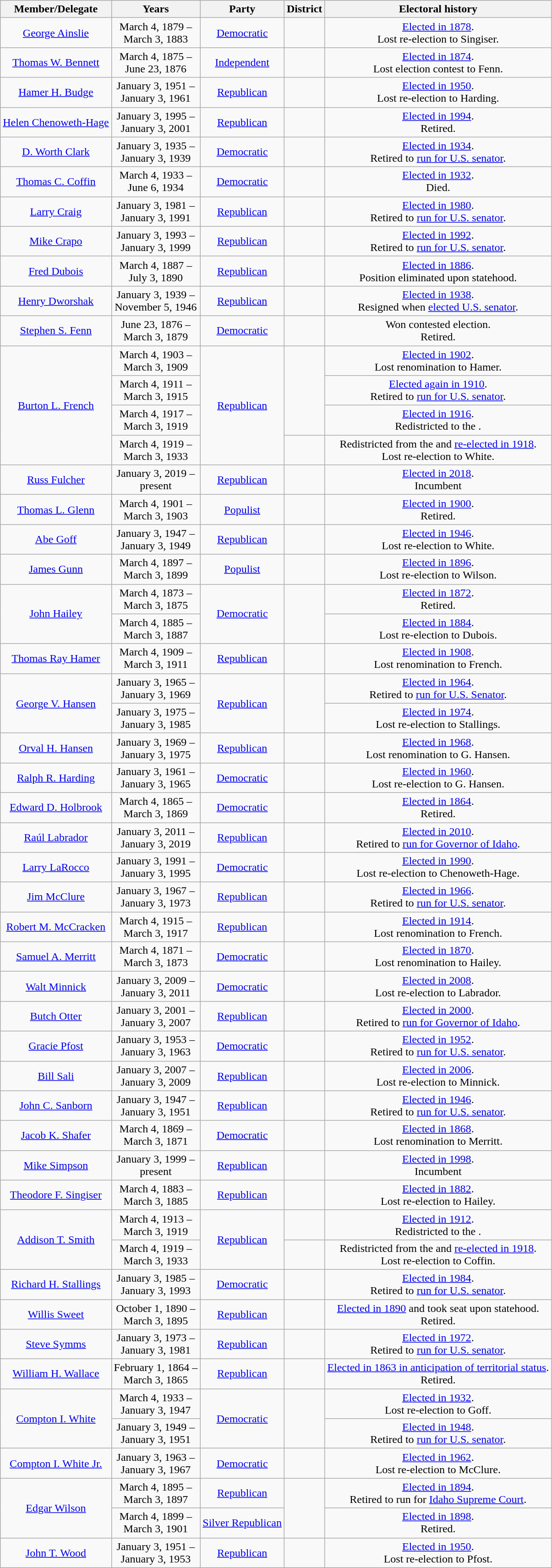<table class="wikitable sortable" style="text-align:center">
<tr>
<th>Member/Delegate</th>
<th data-sort-type="date">Years</th>
<th>Party</th>
<th>District</th>
<th>Electoral history</th>
</tr>
<tr>
<td><a href='#'>George Ainslie</a></td>
<td nowrap data-sort-value="March 4, 1879">March 4, 1879 –<br>March 3, 1883</td>
<td><a href='#'>Democratic</a></td>
<td data-sort-value=-1></td>
<td><a href='#'>Elected in 1878</a>.<br>Lost re-election to Singiser.</td>
</tr>
<tr>
<td><a href='#'>Thomas W. Bennett</a></td>
<td nowrap data-sort-value="March 4, 1875">March 4, 1875 –<br>June 23, 1876</td>
<td><a href='#'>Independent</a></td>
<td data-sort-value=-1></td>
<td><a href='#'>Elected in 1874</a>.<br>Lost election contest to Fenn.</td>
</tr>
<tr>
<td><a href='#'>Hamer H. Budge</a></td>
<td nowrap data-sort-value="January 3, 1951">January 3, 1951 –<br>January 3, 1961</td>
<td><a href='#'>Republican</a></td>
<td></td>
<td><a href='#'>Elected in 1950</a>.<br>Lost re-election to Harding.</td>
</tr>
<tr>
<td><a href='#'>Helen Chenoweth-Hage</a></td>
<td nowrap data-sort-value="January 3, 1995">January 3, 1995 –<br>January 3, 2001</td>
<td><a href='#'>Republican</a></td>
<td></td>
<td><a href='#'>Elected in 1994</a>.<br>Retired.</td>
</tr>
<tr>
<td><a href='#'>D. Worth Clark</a></td>
<td nowrap data-sort-value="January 3, 1935">January 3, 1935 –<br>January 3, 1939</td>
<td><a href='#'>Democratic</a></td>
<td></td>
<td><a href='#'>Elected in 1934</a>.<br>Retired to <a href='#'>run for U.S. senator</a>.</td>
</tr>
<tr>
<td><a href='#'>Thomas C. Coffin</a></td>
<td nowrap data-sort-value="March 4, 1933">March 4, 1933 –<br>June 6, 1934</td>
<td><a href='#'>Democratic</a></td>
<td></td>
<td><a href='#'>Elected in 1932</a>.<br>Died.</td>
</tr>
<tr>
<td><a href='#'>Larry Craig</a></td>
<td nowrap data-sort-value="January 3, 1981">January 3, 1981 –<br>January 3, 1991</td>
<td><a href='#'>Republican</a></td>
<td></td>
<td><a href='#'>Elected in 1980</a>.<br>Retired to <a href='#'>run for U.S. senator</a>.</td>
</tr>
<tr>
<td><a href='#'>Mike Crapo</a></td>
<td nowrap data-sort-value="January 3, 1993">January 3, 1993 –<br>January 3, 1999</td>
<td><a href='#'>Republican</a></td>
<td></td>
<td><a href='#'>Elected in 1992</a>.<br>Retired to <a href='#'>run for U.S. senator</a>.</td>
</tr>
<tr>
<td><a href='#'>Fred Dubois</a></td>
<td nowrap data-sort-value="March 4, 1887">March 4, 1887 –<br>July 3, 1890</td>
<td><a href='#'>Republican</a></td>
<td data-sort-value=-1></td>
<td><a href='#'>Elected in 1886</a>.<br>Position eliminated upon statehood.</td>
</tr>
<tr>
<td><a href='#'>Henry Dworshak</a></td>
<td nowrap data-sort-value="January 3, 1939">January 3, 1939 –<br>November 5, 1946</td>
<td><a href='#'>Republican</a></td>
<td></td>
<td><a href='#'>Elected in 1938</a>.<br>Resigned when <a href='#'>elected U.S. senator</a>.</td>
</tr>
<tr>
<td><a href='#'>Stephen S. Fenn</a></td>
<td nowrap data-sort-value="June 23, 1876">June 23, 1876 –<br>March 3, 1879</td>
<td><a href='#'>Democratic</a></td>
<td data-sort-value=-1></td>
<td>Won contested election.<br>Retired.</td>
</tr>
<tr>
<td rowspan=4><a href='#'>Burton L. French</a></td>
<td nowrap data-sort-value="March 4, 1903">March 4, 1903 –<br>March 3, 1909</td>
<td rowspan=4 ><a href='#'>Republican</a></td>
<td rowspan=3 data-sort-value=0></td>
<td><a href='#'>Elected in 1902</a>.<br>Lost renomination to Hamer.</td>
</tr>
<tr>
<td nowrap data-sort-value="March 4, 1911">March 4, 1911 –<br>March 3, 1915</td>
<td><a href='#'>Elected again in 1910</a>.<br>Retired to <a href='#'>run for U.S. senator</a>.</td>
</tr>
<tr>
<td nowrap data-sort-value="March 4, 1917">March 4, 1917 –<br>March 3, 1919</td>
<td><a href='#'>Elected in 1916</a>.<br>Redistricted to the .</td>
</tr>
<tr>
<td nowrap data-sort-value="March 4, 1919">March 4, 1919 –<br>March 3, 1933</td>
<td></td>
<td>Redistricted from the  and <a href='#'>re-elected in 1918</a>.<br>Lost re-election to White.</td>
</tr>
<tr>
<td><a href='#'>Russ Fulcher</a></td>
<td nowrap data-sort-value="January 3, 2019">January 3, 2019 –<br>present</td>
<td><a href='#'>Republican</a></td>
<td></td>
<td><a href='#'>Elected in 2018</a>.<br>Incumbent</td>
</tr>
<tr>
<td><a href='#'>Thomas L. Glenn</a></td>
<td nowrap data-sort-value="March 4, 1901">March 4, 1901 –<br>March 3, 1903</td>
<td><a href='#'>Populist</a></td>
<td data-sort-value=0></td>
<td><a href='#'>Elected in 1900</a>.<br>Retired.</td>
</tr>
<tr>
<td><a href='#'>Abe Goff</a></td>
<td nowrap data-sort-value="January 3, 1947">January 3, 1947 –<br>January 3, 1949</td>
<td><a href='#'>Republican</a></td>
<td></td>
<td><a href='#'>Elected in 1946</a>.<br>Lost re-election to White.</td>
</tr>
<tr>
<td><a href='#'>James Gunn</a></td>
<td nowrap data-sort-value="March 4, 1897">March 4, 1897 –<br>March 3, 1899</td>
<td><a href='#'>Populist</a></td>
<td data-sort-value=0></td>
<td><a href='#'>Elected in 1896</a>.<br>Lost re-election to Wilson.</td>
</tr>
<tr>
<td rowspan=2><a href='#'>John Hailey</a></td>
<td nowrap data-sort-value="March 4, 1873">March 4, 1873 –<br>March 3, 1875</td>
<td rowspan=2 ><a href='#'>Democratic</a></td>
<td rowspan=2 data-sort-value=-1></td>
<td><a href='#'>Elected in 1872</a>.<br>Retired.</td>
</tr>
<tr>
<td nowrap data-sort-value="March 4, 1885">March 4, 1885 –<br>March 3, 1887</td>
<td><a href='#'>Elected in 1884</a>.<br>Lost re-election to Dubois.</td>
</tr>
<tr>
<td><a href='#'>Thomas Ray Hamer</a></td>
<td nowrap data-sort-value="March 4, 1909">March 4, 1909 –<br>March 3, 1911</td>
<td><a href='#'>Republican</a></td>
<td data-sort-value=0></td>
<td><a href='#'>Elected in 1908</a>.<br>Lost renomination to French.</td>
</tr>
<tr>
<td rowspan=2><a href='#'>George V. Hansen</a></td>
<td nowrap data-sort-value="January 3, 1965">January 3, 1965 –<br>January 3, 1969</td>
<td rowspan=2 ><a href='#'>Republican</a></td>
<td rowspan=2></td>
<td><a href='#'>Elected in 1964</a>.<br>Retired to <a href='#'>run for U.S. Senator</a>.</td>
</tr>
<tr>
<td nowrap data-sort-value="January 3, 1975">January 3, 1975 –<br>January 3, 1985</td>
<td><a href='#'>Elected in 1974</a>.<br>Lost re-election to Stallings.</td>
</tr>
<tr>
<td><a href='#'>Orval H. Hansen</a></td>
<td nowrap data-sort-value="January 3, 1969">January 3, 1969 –<br>January 3, 1975</td>
<td><a href='#'>Republican</a></td>
<td></td>
<td><a href='#'>Elected in 1968</a>.<br>Lost renomination to G. Hansen.</td>
</tr>
<tr>
<td><a href='#'>Ralph R. Harding</a></td>
<td nowrap data-sort-value="January 3, 1961">January 3, 1961 –<br>January 3, 1965</td>
<td><a href='#'>Democratic</a></td>
<td></td>
<td><a href='#'>Elected in 1960</a>.<br>Lost re-election to G. Hansen.</td>
</tr>
<tr>
<td><a href='#'>Edward D. Holbrook</a></td>
<td nowrap data-sort-value="March 4, 1865">March 4, 1865 –<br>March 3, 1869</td>
<td><a href='#'>Democratic</a></td>
<td data-sort-value=-1></td>
<td><a href='#'>Elected in 1864</a>.<br>Retired.</td>
</tr>
<tr>
<td><a href='#'>Raúl Labrador</a></td>
<td nowrap data-sort-value="January 3, 2011">January 3, 2011 –<br>January 3, 2019</td>
<td><a href='#'>Republican</a></td>
<td></td>
<td><a href='#'>Elected in 2010</a>.<br>Retired to <a href='#'>run for Governor of Idaho</a>.</td>
</tr>
<tr>
<td><a href='#'>Larry LaRocco</a></td>
<td nowrap data-sort-value="January 3, 1991">January 3, 1991 –<br>January 3, 1995</td>
<td><a href='#'>Democratic</a></td>
<td></td>
<td><a href='#'>Elected in 1990</a>.<br>Lost re-election to Chenoweth-Hage.</td>
</tr>
<tr>
<td><a href='#'>Jim McClure</a></td>
<td nowrap data-sort-value="January 3, 1967">January 3, 1967 –<br>January 3, 1973</td>
<td><a href='#'>Republican</a></td>
<td></td>
<td><a href='#'>Elected in 1966</a>.<br>Retired to <a href='#'>run for U.S. senator</a>.</td>
</tr>
<tr>
<td><a href='#'>Robert M. McCracken</a></td>
<td nowrap data-sort-value="March 4, 1915">March 4, 1915 –<br>March 3, 1917</td>
<td><a href='#'>Republican</a></td>
<td data-sort-value=0></td>
<td><a href='#'>Elected in 1914</a>.<br>Lost renomination to French.</td>
</tr>
<tr>
<td><a href='#'>Samuel A. Merritt</a></td>
<td nowrap data-sort-value="March 4, 1871">March 4, 1871 –<br>March 3, 1873</td>
<td><a href='#'>Democratic</a></td>
<td data-sort-value=-1></td>
<td><a href='#'>Elected in 1870</a>.<br>Lost renomination to Hailey.</td>
</tr>
<tr>
<td><a href='#'>Walt Minnick</a></td>
<td nowrap data-sort-value="January 3, 2009">January 3, 2009 –<br>January 3, 2011</td>
<td><a href='#'>Democratic</a></td>
<td></td>
<td><a href='#'>Elected in 2008</a>.<br>Lost re-election to Labrador.</td>
</tr>
<tr>
<td><a href='#'>Butch Otter</a></td>
<td nowrap data-sort-value="January 3, 2001">January 3, 2001 –<br>January 3, 2007</td>
<td><a href='#'>Republican</a></td>
<td></td>
<td><a href='#'>Elected in 2000</a>.<br>Retired to <a href='#'>run for Governor of Idaho</a>.</td>
</tr>
<tr>
<td><a href='#'>Gracie Pfost</a></td>
<td nowrap data-sort-value="January 3, 1953">January 3, 1953 –<br>January 3, 1963</td>
<td><a href='#'>Democratic</a></td>
<td></td>
<td><a href='#'>Elected in 1952</a>.<br>Retired to <a href='#'>run for U.S. senator</a>.</td>
</tr>
<tr>
<td><a href='#'>Bill Sali</a></td>
<td nowrap data-sort-value="January 3, 2007">January 3, 2007 –<br>January 3, 2009</td>
<td><a href='#'>Republican</a></td>
<td></td>
<td><a href='#'>Elected in 2006</a>.<br>Lost re-election to Minnick.</td>
</tr>
<tr>
<td><a href='#'>John C. Sanborn</a></td>
<td nowrap data-sort-value="January 3, 1947">January 3, 1947 –<br>January 3, 1951</td>
<td><a href='#'>Republican</a></td>
<td></td>
<td><a href='#'>Elected in 1946</a>.<br>Retired to <a href='#'>run for U.S. senator</a>.</td>
</tr>
<tr>
<td><a href='#'>Jacob K. Shafer</a></td>
<td nowrap data-sort-value="March 4, 1869">March 4, 1869 –<br>March 3, 1871</td>
<td><a href='#'>Democratic</a></td>
<td data-sort-value=-1></td>
<td><a href='#'>Elected in 1868</a>.<br>Lost renomination to Merritt.</td>
</tr>
<tr>
<td><a href='#'>Mike Simpson</a></td>
<td nowrap data-sort-value="January 3, 1999">January 3, 1999 –<br>present</td>
<td><a href='#'>Republican</a></td>
<td></td>
<td><a href='#'>Elected in 1998</a>.<br>Incumbent</td>
</tr>
<tr>
<td><a href='#'>Theodore F. Singiser</a></td>
<td nowrap data-sort-value="March 4, 1883">March 4, 1883 –<br>March 3, 1885</td>
<td><a href='#'>Republican</a></td>
<td data-sort-value=-1></td>
<td><a href='#'>Elected in 1882</a>.<br>Lost re-election to Hailey.</td>
</tr>
<tr>
<td rowspan=2><a href='#'>Addison T. Smith</a></td>
<td nowrap data-sort-value="March 4, 1913">March 4, 1913 –<br>March 3, 1919</td>
<td rowspan=2 ><a href='#'>Republican</a></td>
<td data-sort-value=0></td>
<td><a href='#'>Elected in 1912</a>.<br>Redistricted to the .</td>
</tr>
<tr>
<td nowrap data-sort-value="March 4, 1919">March 4, 1919 –<br>March 3, 1933</td>
<td></td>
<td>Redistricted from the  and <a href='#'>re-elected in 1918</a>.<br>Lost re-election to Coffin.</td>
</tr>
<tr>
<td><a href='#'>Richard H. Stallings</a></td>
<td nowrap data-sort-value="January 3, 1985">January 3, 1985 –<br>January 3, 1993</td>
<td><a href='#'>Democratic</a></td>
<td></td>
<td><a href='#'>Elected in 1984</a>.<br>Retired to <a href='#'>run for U.S. senator</a>.</td>
</tr>
<tr>
<td><a href='#'>Willis Sweet</a></td>
<td nowrap data-sort-value="October 1, 1890">October 1, 1890 –<br>March 3, 1895</td>
<td><a href='#'>Republican</a></td>
<td data-sort-value=0></td>
<td><a href='#'>Elected in 1890</a> and took seat upon statehood.<br>Retired.</td>
</tr>
<tr>
<td><a href='#'>Steve Symms</a></td>
<td nowrap data-sort-value="January 3, 1973">January 3, 1973 –<br>January 3, 1981</td>
<td><a href='#'>Republican</a></td>
<td></td>
<td><a href='#'>Elected in 1972</a>.<br>Retired to <a href='#'>run for U.S. senator</a>.</td>
</tr>
<tr>
<td><a href='#'>William H. Wallace</a></td>
<td nowrap data-sort-value="February 1, 1864">February 1, 1864 –<br>March 3, 1865</td>
<td><a href='#'>Republican</a></td>
<td data-sort-value=-1></td>
<td><a href='#'>Elected in 1863 in anticipation of territorial status</a>.<br>Retired.</td>
</tr>
<tr>
<td rowspan=2><a href='#'>Compton I. White</a></td>
<td nowrap data-sort-value="March 4, 1933">March 4, 1933 –<br>January 3, 1947</td>
<td rowspan=2 ><a href='#'>Democratic</a></td>
<td rowspan=2></td>
<td><a href='#'>Elected in 1932</a>.<br>Lost re-election to Goff.</td>
</tr>
<tr>
<td nowrap data-sort-value="January 3, 1949">January 3, 1949 –<br>January 3, 1951</td>
<td><a href='#'>Elected in 1948</a>.<br>Retired to <a href='#'>run for U.S. senator</a>.</td>
</tr>
<tr>
<td><a href='#'>Compton I. White Jr.</a></td>
<td nowrap data-sort-value="January 3, 1963">January 3, 1963 –<br>January 3, 1967</td>
<td><a href='#'>Democratic</a></td>
<td></td>
<td><a href='#'>Elected in 1962</a>.<br>Lost re-election to McClure.</td>
</tr>
<tr>
<td rowspan=2><a href='#'>Edgar Wilson</a></td>
<td nowrap data-sort-value="March 4, 1895">March 4, 1895 –<br>March 3, 1897</td>
<td><a href='#'>Republican</a></td>
<td rowspan=2 data-sort-value=0></td>
<td><a href='#'>Elected in 1894</a>.<br>Retired to run for <a href='#'>Idaho Supreme Court</a>.</td>
</tr>
<tr>
<td nowrap data-sort-value="March 4, 1899">March 4, 1899 –<br>March 3, 1901</td>
<td><a href='#'>Silver Republican</a></td>
<td><a href='#'>Elected in 1898</a>.<br>Retired.</td>
</tr>
<tr>
<td><a href='#'>John T. Wood</a></td>
<td nowrap data-sort-value="January 3, 1951">January 3, 1951 –<br>January 3, 1953</td>
<td><a href='#'>Republican</a></td>
<td></td>
<td><a href='#'>Elected in 1950</a>.<br>Lost re-election to Pfost.</td>
</tr>
</table>
